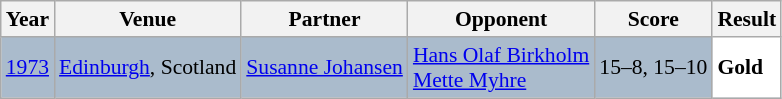<table class="sortable wikitable" style="font-size: 90%;">
<tr>
<th>Year</th>
<th>Venue</th>
<th>Partner</th>
<th>Opponent</th>
<th>Score</th>
<th>Result</th>
</tr>
<tr style="background:#AABBCC">
<td align="center"><a href='#'>1973</a></td>
<td align="left"><a href='#'>Edinburgh</a>, Scotland</td>
<td align="left"> <a href='#'>Susanne Johansen</a></td>
<td align="left"> <a href='#'>Hans Olaf Birkholm</a><br> <a href='#'>Mette Myhre</a></td>
<td align="left">15–8, 15–10</td>
<td style="text-align:left; background:white"> <strong>Gold</strong></td>
</tr>
</table>
